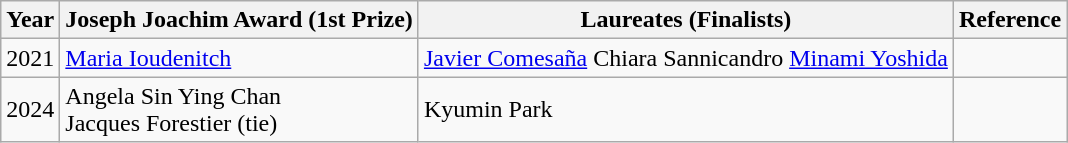<table class="wikitable">
<tr>
<th>Year</th>
<th>Joseph Joachim Award (1st Prize)</th>
<th>Laureates (Finalists)</th>
<th>Reference</th>
</tr>
<tr>
<td>2021</td>
<td> <a href='#'>Maria Ioudenitch</a></td>
<td> <a href='#'>Javier Comesaña</a>  Chiara Sannicandro  <a href='#'>Minami Yoshida</a></td>
<td></td>
</tr>
<tr>
<td>2024</td>
<td> Angela Sin Ying Chan<br> Jacques Forestier (tie)</td>
<td> Kyumin Park</td>
<td></td>
</tr>
</table>
